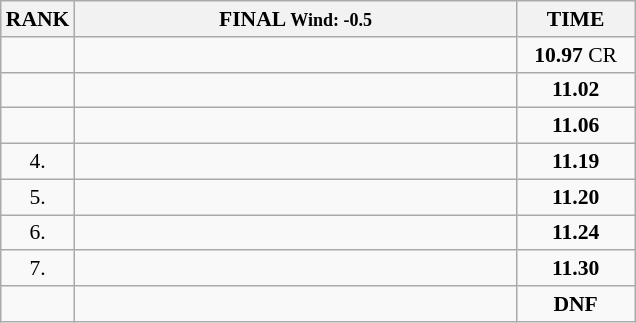<table class="wikitable" style="border-collapse: collapse; font-size: 90%;">
<tr>
<th>RANK</th>
<th style="width: 20em">FINAL <small>Wind: -0.5</small></th>
<th style="width: 5em">TIME</th>
</tr>
<tr>
<td align="center"></td>
<td></td>
<td align="center"><strong>10.97</strong> CR</td>
</tr>
<tr>
<td align="center"></td>
<td></td>
<td align="center"><strong>11.02</strong></td>
</tr>
<tr>
<td align="center"></td>
<td></td>
<td align="center"><strong>11.06</strong></td>
</tr>
<tr>
<td align="center">4.</td>
<td></td>
<td align="center"><strong>11.19</strong></td>
</tr>
<tr>
<td align="center">5.</td>
<td></td>
<td align="center"><strong>11.20</strong></td>
</tr>
<tr>
<td align="center">6.</td>
<td></td>
<td align="center"><strong>11.24</strong></td>
</tr>
<tr>
<td align="center">7.</td>
<td></td>
<td align="center"><strong>11.30</strong></td>
</tr>
<tr>
<td align="center"></td>
<td></td>
<td align="center"><strong>DNF</strong></td>
</tr>
</table>
